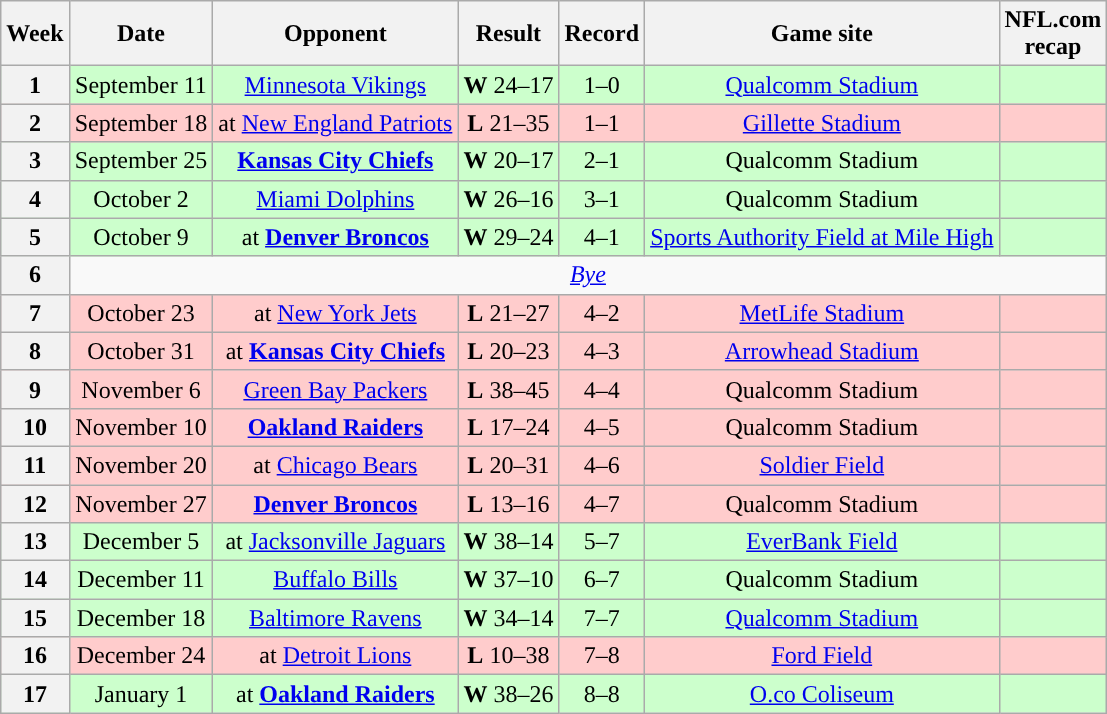<table class="wikitable" style="text-align:center">
<tr>
<th>Week</th>
<th>Date</th>
<th>Opponent</th>
<th>Result</th>
<th>Record</th>
<th>Game site</th>
<th>NFL.com<br>recap</th>
</tr>
<tr style="background:#cfc">
<th>1</th>
<td>September 11</td>
<td><a href='#'>Minnesota Vikings</a></td>
<td><strong>W</strong> 24–17</td>
<td>1–0</td>
<td><a href='#'>Qualcomm Stadium</a></td>
<td></td>
</tr>
<tr style="background:#fcc">
<th>2</th>
<td>September 18</td>
<td>at <a href='#'>New England Patriots</a></td>
<td><strong>L</strong> 21–35</td>
<td>1–1</td>
<td><a href='#'>Gillette Stadium</a></td>
<td></td>
</tr>
<tr style="background:#cfc">
<th>3</th>
<td>September 25</td>
<td><strong><a href='#'>Kansas City Chiefs</a></strong></td>
<td><strong>W</strong> 20–17</td>
<td>2–1</td>
<td>Qualcomm Stadium</td>
<td></td>
</tr>
<tr style="background:#cfc">
<th>4</th>
<td>October 2</td>
<td><a href='#'>Miami Dolphins</a></td>
<td><strong>W</strong> 26–16</td>
<td>3–1</td>
<td>Qualcomm Stadium</td>
<td></td>
</tr>
<tr style="background:#cfc">
<th>5</th>
<td>October 9</td>
<td>at <strong><a href='#'>Denver Broncos</a></strong></td>
<td><strong>W</strong> 29–24</td>
<td>4–1</td>
<td><a href='#'>Sports Authority Field at Mile High</a></td>
<td></td>
</tr>
<tr>
<th>6</th>
<td colspan="8"><em><a href='#'>Bye</a></em></td>
</tr>
<tr style="background:#fcc">
<th>7</th>
<td>October 23</td>
<td>at <a href='#'>New York Jets</a></td>
<td><strong>L</strong> 21–27</td>
<td>4–2</td>
<td><a href='#'>MetLife Stadium</a></td>
<td></td>
</tr>
<tr style="background:#fcc">
<th>8</th>
<td>October 31</td>
<td>at <strong><a href='#'>Kansas City Chiefs</a></strong></td>
<td><strong>L</strong> 20–23 </td>
<td>4–3</td>
<td><a href='#'>Arrowhead Stadium</a></td>
<td></td>
</tr>
<tr style="background:#fcc">
<th>9</th>
<td>November 6</td>
<td><a href='#'>Green Bay Packers</a></td>
<td><strong>L</strong> 38–45</td>
<td>4–4</td>
<td>Qualcomm Stadium</td>
<td></td>
</tr>
<tr style="background:#fcc">
<th>10</th>
<td>November 10</td>
<td><strong><a href='#'>Oakland Raiders</a></strong></td>
<td><strong>L</strong> 17–24</td>
<td>4–5</td>
<td>Qualcomm Stadium</td>
<td></td>
</tr>
<tr style="background:#fcc">
<th>11</th>
<td>November 20</td>
<td>at <a href='#'>Chicago Bears</a></td>
<td><strong>L</strong> 20–31</td>
<td>4–6</td>
<td><a href='#'>Soldier Field</a></td>
<td></td>
</tr>
<tr style="background:#fcc">
<th>12</th>
<td>November 27</td>
<td><strong><a href='#'>Denver Broncos</a></strong></td>
<td><strong>L</strong> 13–16 </td>
<td>4–7</td>
<td>Qualcomm Stadium</td>
<td></td>
</tr>
<tr style="background:#cfc">
<th>13</th>
<td>December 5</td>
<td>at <a href='#'>Jacksonville Jaguars</a></td>
<td><strong>W</strong> 38–14</td>
<td>5–7</td>
<td><a href='#'>EverBank Field</a></td>
<td></td>
</tr>
<tr style="background:#cfc">
<th>14</th>
<td>December 11</td>
<td><a href='#'>Buffalo Bills</a></td>
<td><strong>W</strong> 37–10</td>
<td>6–7</td>
<td>Qualcomm Stadium</td>
<td></td>
</tr>
<tr style="background:#cfc">
<th>15</th>
<td>December 18</td>
<td><a href='#'>Baltimore Ravens</a></td>
<td><strong>W</strong> 34–14</td>
<td>7–7</td>
<td><a href='#'>Qualcomm Stadium</a></td>
<td></td>
</tr>
<tr style="background:#fcc">
<th>16</th>
<td>December 24</td>
<td>at <a href='#'>Detroit Lions</a></td>
<td><strong>L</strong> 10–38</td>
<td>7–8</td>
<td><a href='#'>Ford Field</a></td>
<td></td>
</tr>
<tr style="background:#cfc">
<th>17</th>
<td>January 1</td>
<td>at <strong><a href='#'>Oakland Raiders</a></strong></td>
<td><strong>W</strong> 38–26</td>
<td>8–8</td>
<td><a href='#'>O.co Coliseum</a></td>
<td></td>
</tr>
</table>
